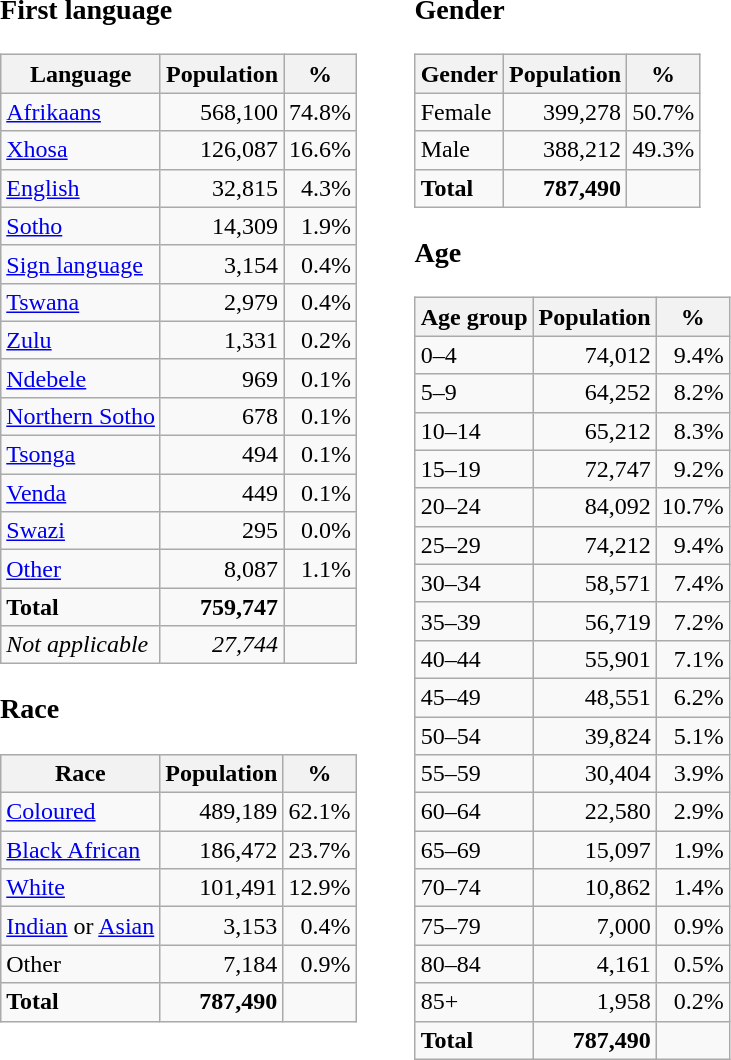<table cellpadding=10>
<tr valign=top>
<td><br><h3>First language</h3><table class="wikitable" style="text-align:right">
<tr>
<th>Language</th>
<th>Population</th>
<th>%</th>
</tr>
<tr>
<td style="text-align:left"><a href='#'>Afrikaans</a></td>
<td>568,100</td>
<td>74.8%</td>
</tr>
<tr>
<td style="text-align:left"><a href='#'>Xhosa</a></td>
<td>126,087</td>
<td>16.6%</td>
</tr>
<tr>
<td style="text-align:left"><a href='#'>English</a></td>
<td>32,815</td>
<td>4.3%</td>
</tr>
<tr>
<td style="text-align:left"><a href='#'>Sotho</a></td>
<td>14,309</td>
<td>1.9%</td>
</tr>
<tr>
<td style="text-align:left"><a href='#'>Sign language</a></td>
<td>3,154</td>
<td>0.4%</td>
</tr>
<tr>
<td style="text-align:left"><a href='#'>Tswana</a></td>
<td>2,979</td>
<td>0.4%</td>
</tr>
<tr>
<td style="text-align:left"><a href='#'>Zulu</a></td>
<td>1,331</td>
<td>0.2%</td>
</tr>
<tr>
<td style="text-align:left"><a href='#'>Ndebele</a></td>
<td>969</td>
<td>0.1%</td>
</tr>
<tr>
<td style="text-align:left"><a href='#'>Northern Sotho</a></td>
<td>678</td>
<td>0.1%</td>
</tr>
<tr>
<td style="text-align:left"><a href='#'>Tsonga</a></td>
<td>494</td>
<td>0.1%</td>
</tr>
<tr>
<td style="text-align:left"><a href='#'>Venda</a></td>
<td>449</td>
<td>0.1%</td>
</tr>
<tr>
<td style="text-align:left"><a href='#'>Swazi</a></td>
<td>295</td>
<td>0.0%</td>
</tr>
<tr>
<td style="text-align:left"><a href='#'>Other</a></td>
<td>8,087</td>
<td>1.1%</td>
</tr>
<tr>
<td style="text-align:left"><strong>Total</strong></td>
<td><strong>759,747</strong></td>
<td></td>
</tr>
<tr>
<td style="text-align:left"><em>Not applicable</em></td>
<td><em>27,744</em></td>
<td></td>
</tr>
</table>
<h3>Race</h3><table class="wikitable" style="text-align:right">
<tr>
<th>Race</th>
<th>Population</th>
<th>%</th>
</tr>
<tr>
<td style="text-align:left"><a href='#'>Coloured</a></td>
<td>489,189</td>
<td>62.1%</td>
</tr>
<tr>
<td style="text-align:left"><a href='#'>Black African</a></td>
<td>186,472</td>
<td>23.7%</td>
</tr>
<tr>
<td style="text-align:left"><a href='#'>White</a></td>
<td>101,491</td>
<td>12.9%</td>
</tr>
<tr>
<td style="text-align:left"><a href='#'>Indian</a> or <a href='#'>Asian</a></td>
<td>3,153</td>
<td>0.4%</td>
</tr>
<tr>
<td style="text-align:left">Other</td>
<td>7,184</td>
<td>0.9%</td>
</tr>
<tr>
<td style="text-align:left"><strong>Total</strong></td>
<td><strong>787,490</strong></td>
<td></td>
</tr>
</table>
</td>
<td><br><h3>Gender</h3><table class="wikitable" style="text-align:right">
<tr>
<th>Gender</th>
<th>Population</th>
<th>%</th>
</tr>
<tr>
<td style="text-align:left">Female</td>
<td>399,278</td>
<td>50.7%</td>
</tr>
<tr>
<td style="text-align:left">Male</td>
<td>388,212</td>
<td>49.3%</td>
</tr>
<tr>
<td style="text-align:left"><strong>Total</strong></td>
<td><strong>787,490</strong></td>
<td></td>
</tr>
</table>
<h3>Age</h3><table class="wikitable" style="text-align:right">
<tr>
<th>Age group</th>
<th>Population</th>
<th>%</th>
</tr>
<tr>
<td style="text-align:left">0–4</td>
<td>74,012</td>
<td>9.4%</td>
</tr>
<tr>
<td style="text-align:left">5–9</td>
<td>64,252</td>
<td>8.2%</td>
</tr>
<tr>
<td style="text-align:left">10–14</td>
<td>65,212</td>
<td>8.3%</td>
</tr>
<tr>
<td style="text-align:left">15–19</td>
<td>72,747</td>
<td>9.2%</td>
</tr>
<tr>
<td style="text-align:left">20–24</td>
<td>84,092</td>
<td>10.7%</td>
</tr>
<tr>
<td style="text-align:left">25–29</td>
<td>74,212</td>
<td>9.4%</td>
</tr>
<tr>
<td style="text-align:left">30–34</td>
<td>58,571</td>
<td>7.4%</td>
</tr>
<tr>
<td style="text-align:left">35–39</td>
<td>56,719</td>
<td>7.2%</td>
</tr>
<tr>
<td style="text-align:left">40–44</td>
<td>55,901</td>
<td>7.1%</td>
</tr>
<tr>
<td style="text-align:left">45–49</td>
<td>48,551</td>
<td>6.2%</td>
</tr>
<tr>
<td style="text-align:left">50–54</td>
<td>39,824</td>
<td>5.1%</td>
</tr>
<tr>
<td style="text-align:left">55–59</td>
<td>30,404</td>
<td>3.9%</td>
</tr>
<tr>
<td style="text-align:left">60–64</td>
<td>22,580</td>
<td>2.9%</td>
</tr>
<tr>
<td style="text-align:left">65–69</td>
<td>15,097</td>
<td>1.9%</td>
</tr>
<tr>
<td style="text-align:left">70–74</td>
<td>10,862</td>
<td>1.4%</td>
</tr>
<tr>
<td style="text-align:left">75–79</td>
<td>7,000</td>
<td>0.9%</td>
</tr>
<tr>
<td style="text-align:left">80–84</td>
<td>4,161</td>
<td>0.5%</td>
</tr>
<tr>
<td style="text-align:left">85+</td>
<td>1,958</td>
<td>0.2%</td>
</tr>
<tr>
<td style="text-align:left"><strong>Total</strong></td>
<td><strong>787,490</strong></td>
<td></td>
</tr>
</table>
</td>
</tr>
</table>
